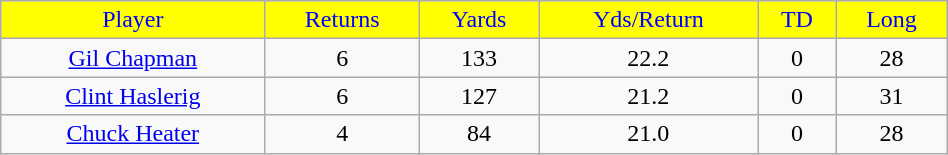<table class="wikitable" width="50%">
<tr align="center"  style="background:yellow;color:blue;">
<td>Player</td>
<td>Returns</td>
<td>Yards</td>
<td>Yds/Return</td>
<td>TD</td>
<td>Long</td>
</tr>
<tr align="center" bgcolor="">
<td><a href='#'>Gil Chapman</a></td>
<td>6</td>
<td>133</td>
<td>22.2</td>
<td>0</td>
<td>28</td>
</tr>
<tr align="center" bgcolor="">
<td><a href='#'>Clint Haslerig</a></td>
<td>6</td>
<td>127</td>
<td>21.2</td>
<td>0</td>
<td>31</td>
</tr>
<tr align="center" bgcolor="">
<td><a href='#'>Chuck Heater</a></td>
<td>4</td>
<td>84</td>
<td>21.0</td>
<td>0</td>
<td>28</td>
</tr>
</table>
